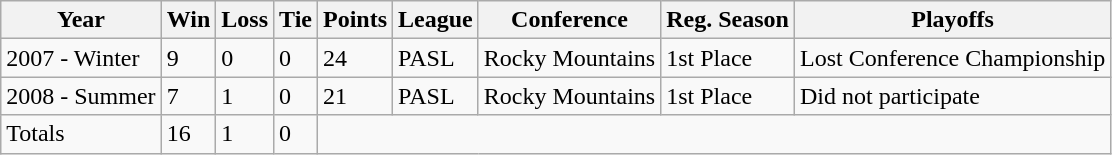<table class="wikitable">
<tr>
<th>Year</th>
<th>Win</th>
<th>Loss</th>
<th>Tie</th>
<th>Points</th>
<th>League</th>
<th>Conference</th>
<th>Reg. Season</th>
<th>Playoffs</th>
</tr>
<tr>
<td>2007 - Winter</td>
<td>9</td>
<td>0</td>
<td>0</td>
<td>24</td>
<td>PASL</td>
<td>Rocky Mountains</td>
<td>1st Place</td>
<td>Lost Conference Championship</td>
</tr>
<tr>
<td>2008 - Summer</td>
<td>7</td>
<td>1</td>
<td>0</td>
<td>21</td>
<td>PASL</td>
<td>Rocky Mountains</td>
<td>1st Place</td>
<td>Did not participate</td>
</tr>
<tr>
<td>Totals</td>
<td>16</td>
<td>1</td>
<td>0</td>
</tr>
</table>
